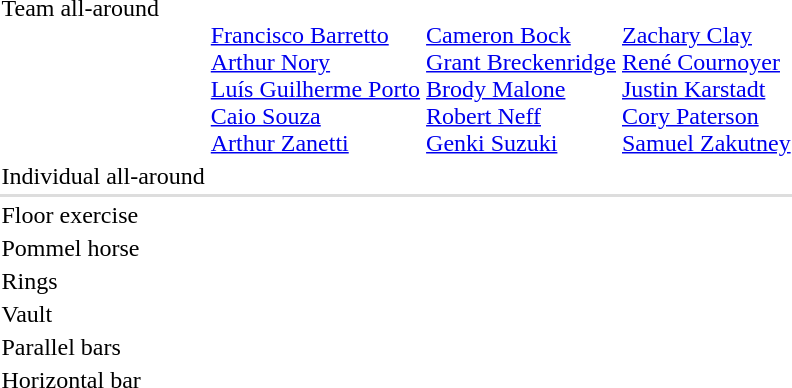<table>
<tr valign="top">
<td>Team all-around<br></td>
<td><br><a href='#'>Francisco Barretto</a><br><a href='#'>Arthur Nory</a><br><a href='#'>Luís Guilherme Porto</a><br><a href='#'>Caio Souza</a><br><a href='#'>Arthur Zanetti</a></td>
<td><br><a href='#'>Cameron Bock</a><br><a href='#'>Grant Breckenridge</a><br><a href='#'>Brody Malone</a><br><a href='#'>Robert Neff</a><br><a href='#'>Genki Suzuki</a></td>
<td><br><a href='#'>Zachary Clay</a><br><a href='#'>René Cournoyer</a><br><a href='#'>Justin Karstadt</a><br><a href='#'>Cory Paterson</a><br><a href='#'>Samuel Zakutney</a></td>
</tr>
<tr>
<td>Individual all-around<br></td>
<td></td>
<td></td>
<td></td>
</tr>
<tr bgcolor=#DDDDDD>
<td colspan=7></td>
</tr>
<tr>
<td>Floor exercise<br></td>
<td></td>
<td></td>
<td></td>
</tr>
<tr>
<td>Pommel horse<br></td>
<td></td>
<td></td>
<td></td>
</tr>
<tr>
<td>Rings<br></td>
<td></td>
<td></td>
<td></td>
</tr>
<tr>
<td>Vault<br></td>
<td></td>
<td></td>
<td></td>
</tr>
<tr>
<td>Parallel bars<br></td>
<td></td>
<td></td>
<td></td>
</tr>
<tr>
<td>Horizontal bar<br></td>
<td></td>
<td></td>
<td></td>
</tr>
</table>
